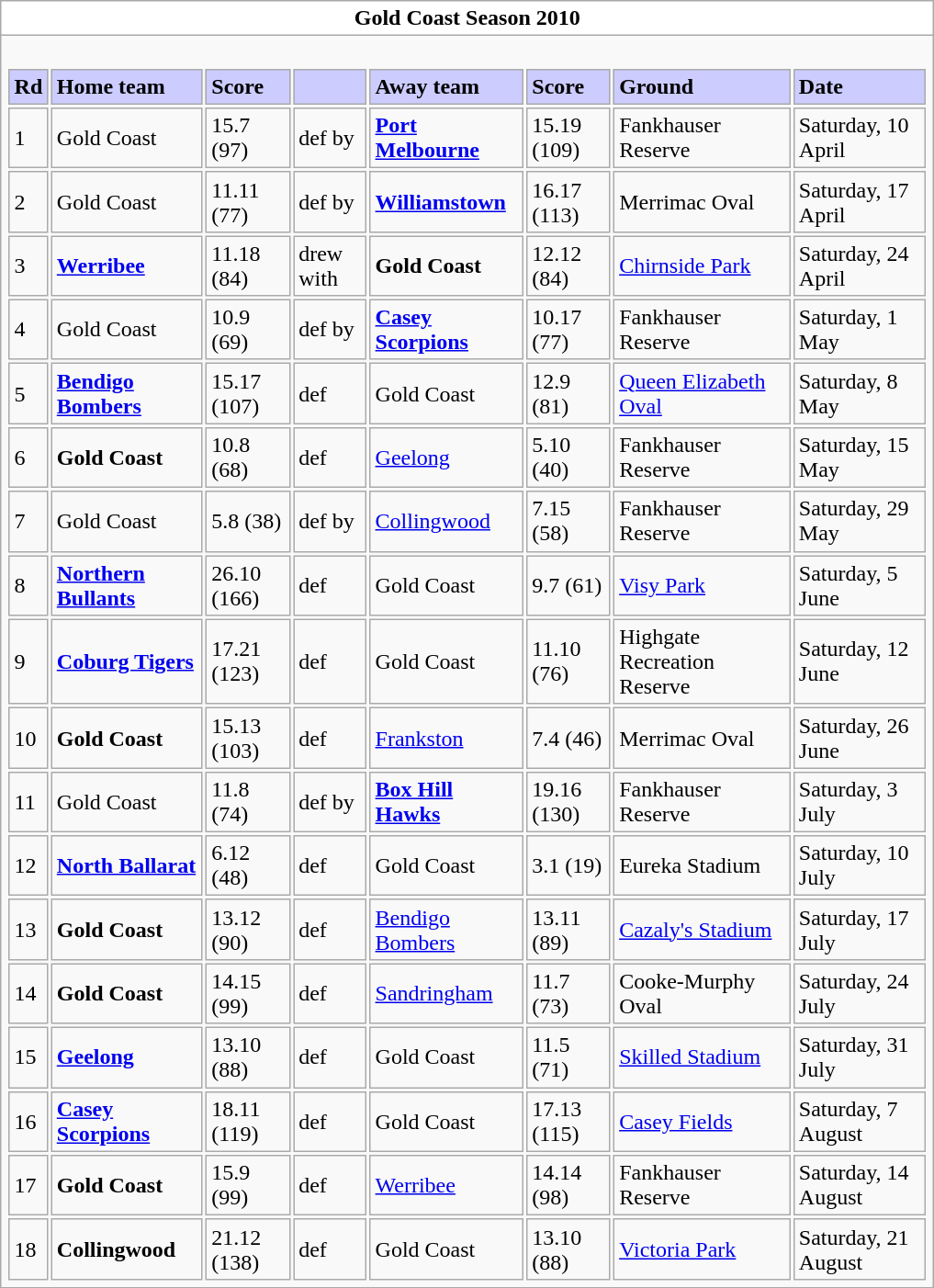<table class="collapsible collapsed wikitable toccolours">
<tr>
<th style="background:white; color:black; width:670px;"><strong>Gold Coast Season 2010</strong></th>
</tr>
<tr>
<td><br><table class="sortable">
<tr style="background:#ccf;">
<td><strong>Rd</strong></td>
<td><strong>Home team</strong></td>
<td><strong>Score</strong></td>
<td></td>
<td><strong>Away team</strong></td>
<td><strong>Score</strong></td>
<td><strong>Ground</strong></td>
<td><strong>Date</strong></td>
</tr>
<tr>
<td>1</td>
<td>Gold Coast</td>
<td>15.7 (97)</td>
<td>def by</td>
<td><strong><a href='#'>Port Melbourne</a></strong></td>
<td>15.19 (109)</td>
<td>Fankhauser Reserve</td>
<td>Saturday, 10 April</td>
</tr>
<tr>
<td>2</td>
<td>Gold Coast</td>
<td>11.11 (77)</td>
<td>def by</td>
<td><strong><a href='#'>Williamstown</a></strong></td>
<td>16.17 (113)</td>
<td>Merrimac Oval</td>
<td>Saturday, 17 April</td>
</tr>
<tr>
<td>3</td>
<td><strong><a href='#'>Werribee</a></strong></td>
<td>11.18 (84)</td>
<td>drew with</td>
<td><strong>Gold Coast</strong></td>
<td>12.12 (84)</td>
<td><a href='#'>Chirnside Park</a></td>
<td>Saturday, 24 April</td>
</tr>
<tr>
<td>4</td>
<td>Gold Coast</td>
<td>10.9 (69)</td>
<td>def by</td>
<td><strong><a href='#'>Casey Scorpions</a></strong></td>
<td>10.17 (77)</td>
<td>Fankhauser Reserve</td>
<td>Saturday, 1 May</td>
</tr>
<tr>
<td>5</td>
<td><strong><a href='#'>Bendigo Bombers</a></strong></td>
<td>15.17 (107)</td>
<td>def</td>
<td>Gold Coast</td>
<td>12.9 (81)</td>
<td><a href='#'>Queen Elizabeth Oval</a></td>
<td>Saturday, 8 May</td>
</tr>
<tr>
<td>6</td>
<td><strong>Gold Coast</strong></td>
<td>10.8 (68)</td>
<td>def</td>
<td><a href='#'>Geelong</a></td>
<td>5.10 (40)</td>
<td>Fankhauser Reserve</td>
<td>Saturday, 15 May</td>
</tr>
<tr>
<td>7</td>
<td>Gold Coast</td>
<td>5.8 (38)</td>
<td>def by</td>
<td><a href='#'>Collingwood</a></td>
<td>7.15 (58)</td>
<td>Fankhauser Reserve</td>
<td>Saturday, 29 May</td>
</tr>
<tr>
<td>8</td>
<td><strong><a href='#'>Northern Bullants</a></strong></td>
<td>26.10 (166)</td>
<td>def</td>
<td>Gold Coast</td>
<td>9.7 (61)</td>
<td><a href='#'>Visy Park</a></td>
<td>Saturday, 5 June</td>
</tr>
<tr>
<td>9</td>
<td><strong><a href='#'>Coburg Tigers</a></strong></td>
<td>17.21 (123)</td>
<td>def</td>
<td>Gold Coast</td>
<td>11.10 (76)</td>
<td>Highgate Recreation Reserve</td>
<td>Saturday, 12 June</td>
</tr>
<tr>
<td>10</td>
<td><strong>Gold Coast</strong></td>
<td>15.13 (103)</td>
<td>def</td>
<td><a href='#'>Frankston</a></td>
<td>7.4 (46)</td>
<td>Merrimac Oval</td>
<td>Saturday, 26 June</td>
</tr>
<tr>
<td>11</td>
<td>Gold Coast</td>
<td>11.8 (74)</td>
<td>def by</td>
<td><strong><a href='#'>Box Hill Hawks</a></strong></td>
<td>19.16 (130)</td>
<td>Fankhauser Reserve</td>
<td>Saturday, 3 July</td>
</tr>
<tr>
<td>12</td>
<td><strong><a href='#'>North Ballarat</a></strong></td>
<td>6.12 (48)</td>
<td>def</td>
<td>Gold Coast</td>
<td>3.1 (19)</td>
<td>Eureka Stadium</td>
<td>Saturday, 10 July</td>
</tr>
<tr>
<td>13</td>
<td><strong>Gold Coast</strong></td>
<td>13.12 (90)</td>
<td>def</td>
<td><a href='#'>Bendigo Bombers</a></td>
<td>13.11 (89)</td>
<td><a href='#'>Cazaly's Stadium</a></td>
<td>Saturday, 17 July</td>
</tr>
<tr>
<td>14</td>
<td><strong>Gold Coast</strong></td>
<td>14.15 (99)</td>
<td>def</td>
<td><a href='#'>Sandringham</a></td>
<td>11.7 (73)</td>
<td>Cooke-Murphy Oval</td>
<td>Saturday, 24 July</td>
</tr>
<tr>
<td>15</td>
<td><strong><a href='#'>Geelong</a></strong></td>
<td>13.10 (88)</td>
<td>def</td>
<td>Gold Coast</td>
<td>11.5 (71)</td>
<td><a href='#'>Skilled Stadium</a></td>
<td>Saturday, 31 July</td>
</tr>
<tr>
<td>16</td>
<td><strong><a href='#'>Casey Scorpions</a></strong></td>
<td>18.11 (119)</td>
<td>def</td>
<td>Gold Coast</td>
<td>17.13 (115)</td>
<td><a href='#'>Casey Fields</a></td>
<td>Saturday, 7 August</td>
</tr>
<tr>
<td>17</td>
<td><strong>Gold Coast</strong></td>
<td>15.9 (99)</td>
<td>def</td>
<td><a href='#'>Werribee</a></td>
<td>14.14 (98)</td>
<td>Fankhauser Reserve</td>
<td>Saturday, 14 August</td>
</tr>
<tr>
<td>18</td>
<td><strong>Collingwood</strong></td>
<td>21.12 (138)</td>
<td>def</td>
<td>Gold Coast</td>
<td>13.10 (88)</td>
<td><a href='#'>Victoria Park</a></td>
<td>Saturday, 21 August</td>
</tr>
</table>
</td>
</tr>
</table>
